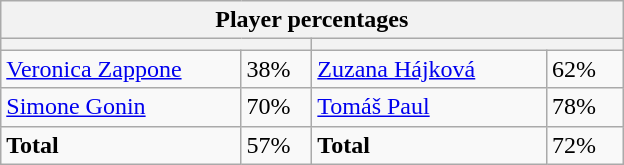<table class="wikitable">
<tr>
<th colspan=4 width=400>Player percentages</th>
</tr>
<tr>
<th colspan=2 width=200 style="white-space:nowrap;"></th>
<th colspan=2 width=200 style="white-space:nowrap;"></th>
</tr>
<tr>
<td><a href='#'>Veronica Zappone</a></td>
<td>38%</td>
<td><a href='#'>Zuzana Hájková</a></td>
<td>62%</td>
</tr>
<tr>
<td><a href='#'>Simone Gonin</a></td>
<td>70%</td>
<td><a href='#'>Tomáš Paul</a></td>
<td>78%</td>
</tr>
<tr>
<td><strong>Total</strong></td>
<td>57%</td>
<td><strong>Total</strong></td>
<td>72%</td>
</tr>
</table>
